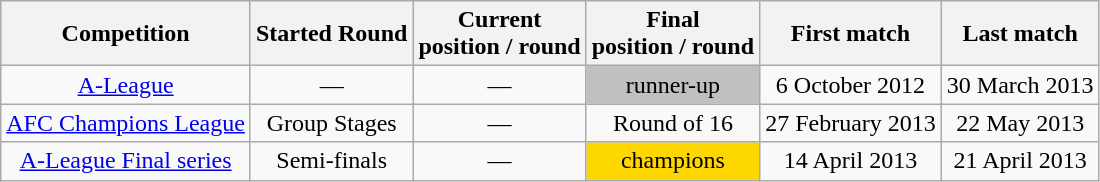<table class="wikitable">
<tr>
<th>Competition</th>
<th>Started Round</th>
<th>Current <br>position / round</th>
<th>Final <br>position / round</th>
<th>First match</th>
<th>Last match</th>
</tr>
<tr style="text-align: center">
<td><a href='#'>A-League</a></td>
<td>—</td>
<td>—</td>
<td bgcolor=silver>runner-up</td>
<td>6 October 2012</td>
<td>30 March 2013</td>
</tr>
<tr style="text-align: center">
<td><a href='#'>AFC Champions League</a></td>
<td>Group Stages</td>
<td>—</td>
<td>Round of 16</td>
<td>27 February 2013</td>
<td>22 May 2013</td>
</tr>
<tr style="text-align: center">
<td><a href='#'>A-League Final series</a></td>
<td>Semi-finals</td>
<td>—</td>
<td bgcolor=gold>champions</td>
<td>14 April 2013</td>
<td>21 April 2013</td>
</tr>
</table>
